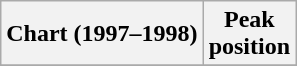<table class="wikitable plainrowheaders" style="text-align:center">
<tr>
<th scope="col">Chart (1997–1998)</th>
<th scope="col">Peak<br>position</th>
</tr>
<tr>
</tr>
</table>
